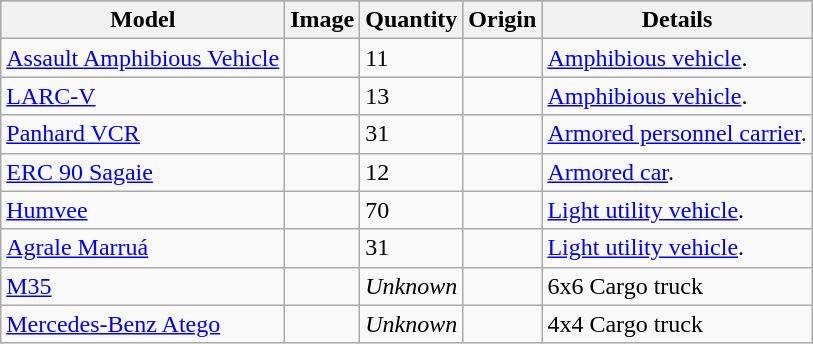<table class="wikitable">
<tr style="background:#aabccc;">
<th>Model</th>
<th>Image</th>
<th>Quantity</th>
<th>Origin</th>
<th>Details</th>
</tr>
<tr>
<td><a href='#'>Assault Amphibious Vehicle</a></td>
<td></td>
<td>11</td>
<td></td>
<td><a href='#'>Amphibious vehicle</a>.</td>
</tr>
<tr>
<td><a href='#'>LARC-V</a></td>
<td></td>
<td>13</td>
<td></td>
<td><a href='#'>Amphibious vehicle</a>.</td>
</tr>
<tr>
<td><a href='#'>Panhard VCR</a></td>
<td></td>
<td>31</td>
<td></td>
<td><a href='#'>Armored personnel carrier</a>.</td>
</tr>
<tr>
<td><a href='#'>ERC 90 Sagaie</a></td>
<td></td>
<td>12</td>
<td></td>
<td><a href='#'>Armored car</a>.</td>
</tr>
<tr>
<td><a href='#'>Humvee</a></td>
<td></td>
<td>70</td>
<td></td>
<td><a href='#'>Light utility vehicle</a>.</td>
</tr>
<tr>
<td><a href='#'>Agrale Marruá</a></td>
<td></td>
<td>31</td>
<td></td>
<td><a href='#'>Light utility vehicle</a>.</td>
</tr>
<tr>
<td><a href='#'>M35</a></td>
<td></td>
<td><em>Unknown</em></td>
<td></td>
<td>6x6 Cargo truck</td>
</tr>
<tr>
<td><a href='#'>Mercedes-Benz Atego</a></td>
<td></td>
<td><em>Unknown</em></td>
<td></td>
<td>4x4 Cargo truck</td>
</tr>
</table>
